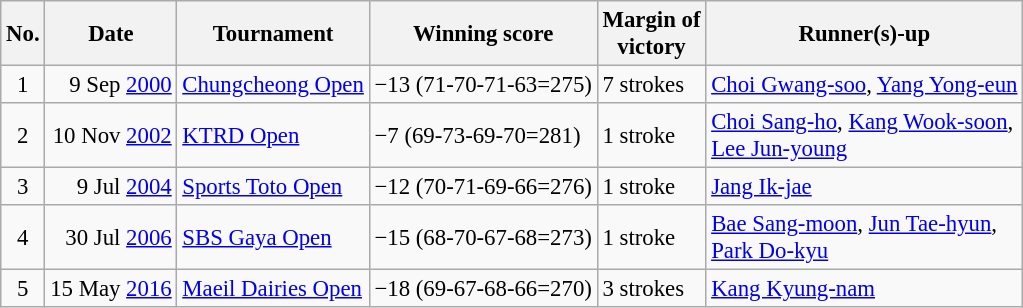<table class="wikitable" style="font-size:95%;">
<tr>
<th>No.</th>
<th>Date</th>
<th>Tournament</th>
<th>Winning score</th>
<th>Margin of<br>victory</th>
<th>Runner(s)-up</th>
</tr>
<tr>
<td align=center>1</td>
<td align=right>9 Sep <a href='#'>2000</a></td>
<td><a href='#'>Chungcheong Open</a></td>
<td>−13 (71-70-71-63=275)</td>
<td>7 strokes</td>
<td> <a href='#'>Choi Gwang-soo</a>,  <a href='#'>Yang Yong-eun</a></td>
</tr>
<tr>
<td align=center>2</td>
<td align=right>10 Nov <a href='#'>2002</a></td>
<td><a href='#'>KTRD Open</a></td>
<td>−7 (69-73-69-70=281)</td>
<td>1 stroke</td>
<td> <a href='#'>Choi Sang-ho</a>,  <a href='#'>Kang Wook-soon</a>,<br> <a href='#'>Lee Jun-young</a></td>
</tr>
<tr>
<td align=center>3</td>
<td align=right>9 Jul <a href='#'>2004</a></td>
<td><a href='#'>Sports Toto Open</a></td>
<td>−12 (70-71-69-66=276)</td>
<td>1 stroke</td>
<td> <a href='#'>Jang Ik-jae</a></td>
</tr>
<tr>
<td align=center>4</td>
<td align=right>30 Jul <a href='#'>2006</a></td>
<td><a href='#'>SBS Gaya Open</a></td>
<td>−15 (68-70-67-68=273)</td>
<td>1 stroke</td>
<td> <a href='#'>Bae Sang-moon</a>,  <a href='#'>Jun Tae-hyun</a>,<br> <a href='#'>Park Do-kyu</a></td>
</tr>
<tr>
<td align=center>5</td>
<td align=right>15 May <a href='#'>2016</a></td>
<td><a href='#'>Maeil Dairies Open</a></td>
<td>−18 (69-67-68-66=270)</td>
<td>3 strokes</td>
<td> <a href='#'>Kang Kyung-nam</a></td>
</tr>
</table>
